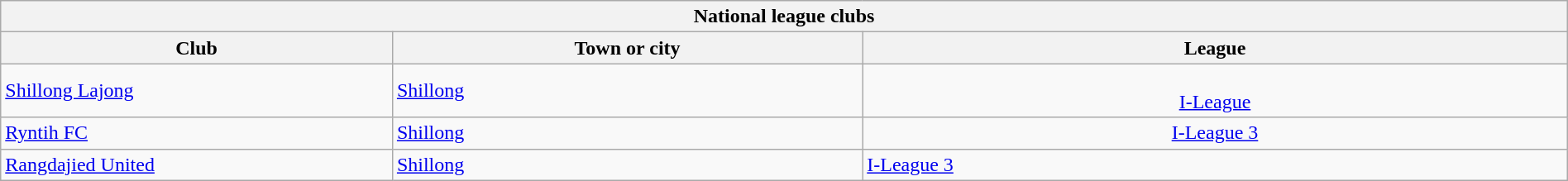<table class="wikitable sortable" width="100%">
<tr>
<th colspan="3">National league clubs</th>
</tr>
<tr>
<th !width="25%">Club</th>
<th width="30%">Town or city</th>
<th width="45%">League</th>
</tr>
<tr>
<td><a href='#'>Shillong Lajong</a></td>
<td><a href='#'>Shillong</a></td>
<td align="center"><br><a href='#'>I-League</a></td>
</tr>
<tr>
<td><a href='#'>Ryntih FC</a></td>
<td><a href='#'>Shillong</a></td>
<td align="center"><a href='#'>I-League 3</a></td>
</tr>
<tr>
<td><a href='#'>Rangdajied United</a></td>
<td><a href='#'>Shillong</a></td>
<td><a href='#'>I-League 3</a></td>
</tr>
</table>
